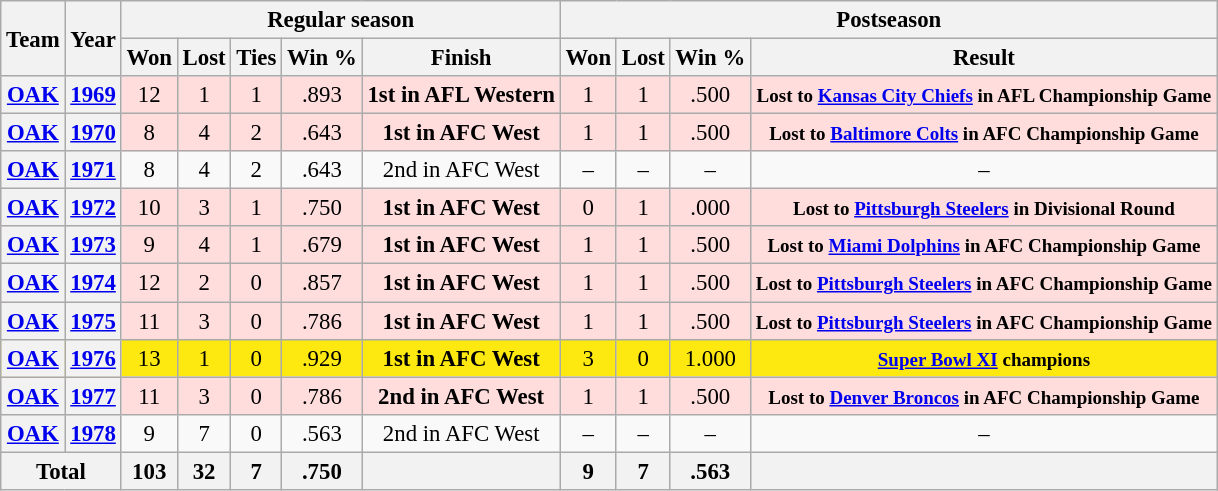<table class="wikitable" style="font-size: 95%; text-align: center;">
<tr>
<th rowspan="2">Team</th>
<th rowspan="2">Year</th>
<th colspan="5">Regular season</th>
<th colspan="4">Postseason</th>
</tr>
<tr>
<th>Won</th>
<th>Lost</th>
<th>Ties</th>
<th>Win %</th>
<th>Finish</th>
<th>Won</th>
<th>Lost</th>
<th>Win %</th>
<th>Result</th>
</tr>
<tr style="background:#fdd;">
<th><a href='#'>OAK</a></th>
<th><a href='#'>1969</a></th>
<td>12</td>
<td>1</td>
<td>1</td>
<td>.893</td>
<td><strong>1st in AFL Western</strong></td>
<td>1</td>
<td>1</td>
<td>.500</td>
<td><small><strong>Lost to <a href='#'>Kansas City Chiefs</a> in AFL Championship Game</strong></small></td>
</tr>
<tr style="background:#fdd;">
<th><a href='#'>OAK</a></th>
<th><a href='#'>1970</a></th>
<td>8</td>
<td>4</td>
<td>2</td>
<td>.643</td>
<td><strong>1st in AFC West</strong></td>
<td>1</td>
<td>1</td>
<td>.500</td>
<td><small><strong>Lost to <a href='#'>Baltimore Colts</a> in AFC Championship Game</strong></small></td>
</tr>
<tr>
<th><a href='#'>OAK</a></th>
<th><a href='#'>1971</a></th>
<td>8</td>
<td>4</td>
<td>2</td>
<td>.643</td>
<td>2nd in AFC West</td>
<td>–</td>
<td>–</td>
<td>–</td>
<td>–</td>
</tr>
<tr style="background:#fdd;">
<th><a href='#'>OAK</a></th>
<th><a href='#'>1972</a></th>
<td>10</td>
<td>3</td>
<td>1</td>
<td>.750</td>
<td><strong>1st in AFC West</strong></td>
<td>0</td>
<td>1</td>
<td>.000</td>
<td><small><strong>Lost to <a href='#'>Pittsburgh Steelers</a> in Divisional Round</strong></small></td>
</tr>
<tr style="background:#fdd;">
<th><a href='#'>OAK</a></th>
<th><a href='#'>1973</a></th>
<td>9</td>
<td>4</td>
<td>1</td>
<td>.679</td>
<td><strong>1st in AFC West</strong></td>
<td>1</td>
<td>1</td>
<td>.500</td>
<td><small><strong>Lost to <a href='#'>Miami Dolphins</a> in AFC Championship Game</strong></small></td>
</tr>
<tr style="background:#fdd;">
<th><a href='#'>OAK</a></th>
<th><a href='#'>1974</a></th>
<td>12</td>
<td>2</td>
<td>0</td>
<td>.857</td>
<td><strong>1st in AFC West</strong></td>
<td>1</td>
<td>1</td>
<td>.500</td>
<td><small><strong>Lost to <a href='#'>Pittsburgh Steelers</a> in AFC Championship Game</strong></small></td>
</tr>
<tr style="background:#fdd;">
<th><a href='#'>OAK</a></th>
<th><a href='#'>1975</a></th>
<td>11</td>
<td>3</td>
<td>0</td>
<td>.786</td>
<td><strong>1st in AFC West</strong></td>
<td>1</td>
<td>1</td>
<td>.500</td>
<td><small><strong>Lost to <a href='#'>Pittsburgh Steelers</a> in AFC Championship Game</strong></small></td>
</tr>
<tr style="background:#FDE910;">
<th><a href='#'>OAK</a></th>
<th><a href='#'>1976</a></th>
<td>13</td>
<td>1</td>
<td>0</td>
<td>.929</td>
<td><strong>1st in AFC West</strong></td>
<td>3</td>
<td>0</td>
<td>1.000</td>
<td><small><strong><a href='#'>Super Bowl XI</a> champions</strong></small></td>
</tr>
<tr style="background:#fdd;">
<th><a href='#'>OAK</a></th>
<th><a href='#'>1977</a></th>
<td>11</td>
<td>3</td>
<td>0</td>
<td>.786</td>
<td><strong>2nd in AFC West</strong></td>
<td>1</td>
<td>1</td>
<td>.500</td>
<td><small><strong>Lost to <a href='#'>Denver Broncos</a> in AFC Championship Game</strong></small></td>
</tr>
<tr>
<th><a href='#'>OAK</a></th>
<th><a href='#'>1978</a></th>
<td>9</td>
<td>7</td>
<td>0</td>
<td>.563</td>
<td>2nd in AFC West</td>
<td>–</td>
<td>–</td>
<td>–</td>
<td>–</td>
</tr>
<tr>
<th colspan="2">Total</th>
<th>103</th>
<th>32</th>
<th>7</th>
<th>.750</th>
<th></th>
<th>9</th>
<th>7</th>
<th>.563</th>
<th></th>
</tr>
</table>
